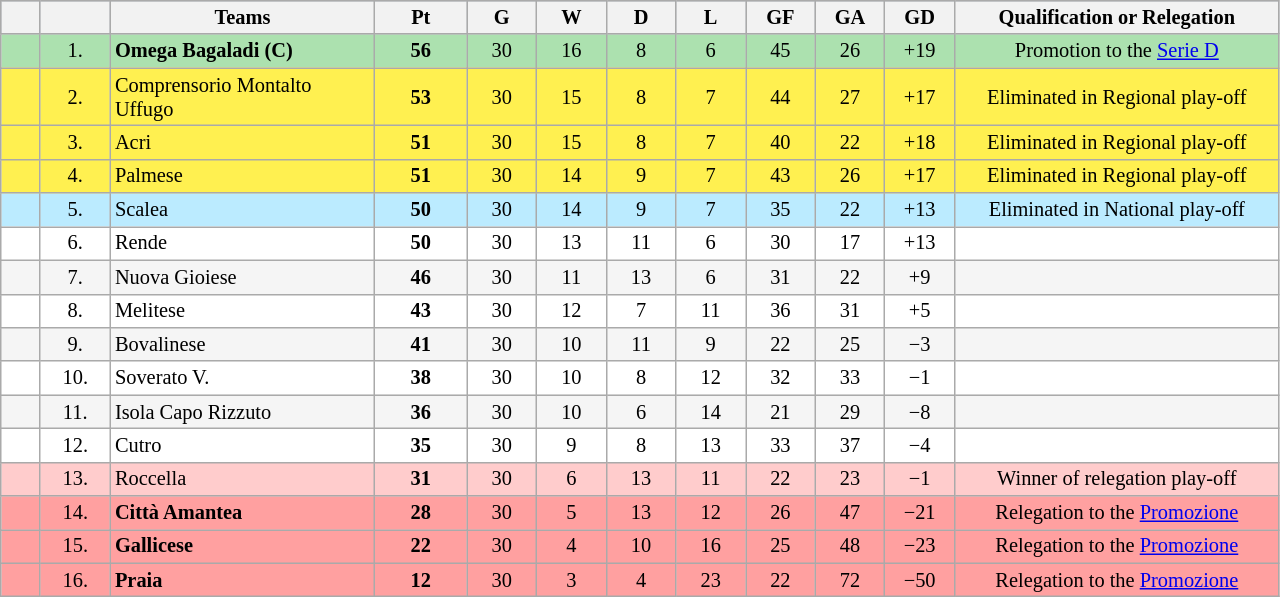<table class="wikitable sortable" align="center" style="font-size: 85%; border-collapse:collapse" border="0" cellspacing="0" cellpadding="2">
<tr align=center bgcolor=#98A1B2>
<th width=20></th>
<th width=40></th>
<th width=170><span>Teams</span></th>
<th width=55><span>Pt</span></th>
<th width=40><span>G</span></th>
<th width=40><span>W</span></th>
<th width=40><span>D</span></th>
<th width=40><span>L</span></th>
<th width=40><span>GF</span></th>
<th width=40><span>GA</span></th>
<th width=40><span>GD</span></th>
<th width=210><span>Qualification or Relegation</span></th>
</tr>
<tr align=center style="background:#ACE1AF;">
<td></td>
<td>1.</td>
<td style="text-align:left;"><strong>Omega Bagaladi</strong> <strong>(C)</strong></td>
<td><strong>56</strong></td>
<td>30</td>
<td>16</td>
<td>8</td>
<td>6</td>
<td>45</td>
<td>26</td>
<td>+19</td>
<td>Promotion to the <a href='#'>Serie D</a></td>
</tr>
<tr align=center style="background:#FFF050;">
<td></td>
<td>2.</td>
<td style="text-align:left;">Comprensorio Montalto Uffugo</td>
<td><strong>53</strong></td>
<td>30</td>
<td>15</td>
<td>8</td>
<td>7</td>
<td>44</td>
<td>27</td>
<td>+17</td>
<td>Eliminated in Regional play-off</td>
</tr>
<tr align=center style="background:#FFF050;">
<td></td>
<td>3.</td>
<td style="text-align:left;">Acri</td>
<td><strong>51</strong></td>
<td>30</td>
<td>15</td>
<td>8</td>
<td>7</td>
<td>40</td>
<td>22</td>
<td>+18</td>
<td>Eliminated in Regional play-off</td>
</tr>
<tr align=center style="background:#FFF050;">
<td></td>
<td>4.</td>
<td style="text-align:left;">Palmese</td>
<td><strong>51</strong></td>
<td>30</td>
<td>14</td>
<td>9</td>
<td>7</td>
<td>43</td>
<td>26</td>
<td>+17</td>
<td>Eliminated in Regional play-off</td>
</tr>
<tr align=center style="background:#BBEBFF;">
<td></td>
<td>5.</td>
<td style="text-align:left;">Scalea</td>
<td><strong>50</strong></td>
<td>30</td>
<td>14</td>
<td>9</td>
<td>7</td>
<td>35</td>
<td>22</td>
<td>+13</td>
<td>Eliminated in National play-off</td>
</tr>
<tr align=center style="background:#FFFFFF;">
<td></td>
<td>6.</td>
<td style="text-align:left;">Rende</td>
<td><strong>50</strong></td>
<td>30</td>
<td>13</td>
<td>11</td>
<td>6</td>
<td>30</td>
<td>17</td>
<td>+13</td>
<td></td>
</tr>
<tr align=center style="background:#F5F5F5;">
<td></td>
<td>7.</td>
<td style="text-align:left;">Nuova Gioiese</td>
<td><strong>46</strong></td>
<td>30</td>
<td>11</td>
<td>13</td>
<td>6</td>
<td>31</td>
<td>22</td>
<td>+9</td>
<td></td>
</tr>
<tr align=center style="background:#FFFFFF;">
<td></td>
<td>8.</td>
<td style="text-align:left;">Melitese</td>
<td><strong>43</strong></td>
<td>30</td>
<td>12</td>
<td>7</td>
<td>11</td>
<td>36</td>
<td>31</td>
<td>+5</td>
<td></td>
</tr>
<tr align=center style="background:#F5F5F5;">
<td></td>
<td>9.</td>
<td style="text-align:left;">Bovalinese</td>
<td><strong>41</strong></td>
<td>30</td>
<td>10</td>
<td>11</td>
<td>9</td>
<td>22</td>
<td>25</td>
<td>−3</td>
<td></td>
</tr>
<tr align=center style="background:#FFFFFF;">
<td></td>
<td>10.</td>
<td style="text-align:left;">Soverato V.</td>
<td><strong>38</strong></td>
<td>30</td>
<td>10</td>
<td>8</td>
<td>12</td>
<td>32</td>
<td>33</td>
<td>−1</td>
<td></td>
</tr>
<tr align=center style="background:#F5F5F5;">
<td></td>
<td>11.</td>
<td style="text-align:left;">Isola Capo Rizzuto</td>
<td><strong>36</strong></td>
<td>30</td>
<td>10</td>
<td>6</td>
<td>14</td>
<td>21</td>
<td>29</td>
<td>−8</td>
<td></td>
</tr>
<tr align=center style="background:#FFFFFF;">
<td></td>
<td>12.</td>
<td style="text-align:left;">Cutro</td>
<td><strong>35</strong></td>
<td>30</td>
<td>9</td>
<td>8</td>
<td>13</td>
<td>33</td>
<td>37</td>
<td>−4</td>
<td></td>
</tr>
<tr align=center style="background:#FFCCCC;">
<td></td>
<td>13.</td>
<td style="text-align:left;">Roccella</td>
<td><strong>31</strong></td>
<td>30</td>
<td>6</td>
<td>13</td>
<td>11</td>
<td>22</td>
<td>23</td>
<td>−1</td>
<td>Winner of relegation play-off</td>
</tr>
<tr align=center style="background:#FFA0A0;">
<td></td>
<td>14.</td>
<td style="text-align:left;"><strong>Città Amantea</strong></td>
<td><strong>28</strong></td>
<td>30</td>
<td>5</td>
<td>13</td>
<td>12</td>
<td>26</td>
<td>47</td>
<td>−21</td>
<td>Relegation to the <a href='#'>Promozione</a></td>
</tr>
<tr align=center style="background:#FFA0A0;">
<td></td>
<td>15.</td>
<td style="text-align:left;"><strong>Gallicese</strong></td>
<td><strong>22</strong></td>
<td>30</td>
<td>4</td>
<td>10</td>
<td>16</td>
<td>25</td>
<td>48</td>
<td>−23</td>
<td>Relegation to the <a href='#'>Promozione</a></td>
</tr>
<tr align=center style="background:#FFA0A0;">
<td></td>
<td>16.</td>
<td style="text-align:left;"><strong>Praia</strong></td>
<td><strong>12</strong></td>
<td>30</td>
<td>3</td>
<td>4</td>
<td>23</td>
<td>22</td>
<td>72</td>
<td>−50</td>
<td>Relegation to the <a href='#'>Promozione</a></td>
</tr>
</table>
